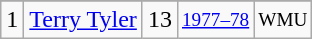<table class="wikitable">
<tr>
</tr>
<tr>
<td>1</td>
<td><a href='#'>Terry Tyler</a></td>
<td>13</td>
<td style="font-size:80%;"><a href='#'>1977–78</a></td>
<td style="font-size:80%;">WMU</td>
</tr>
</table>
